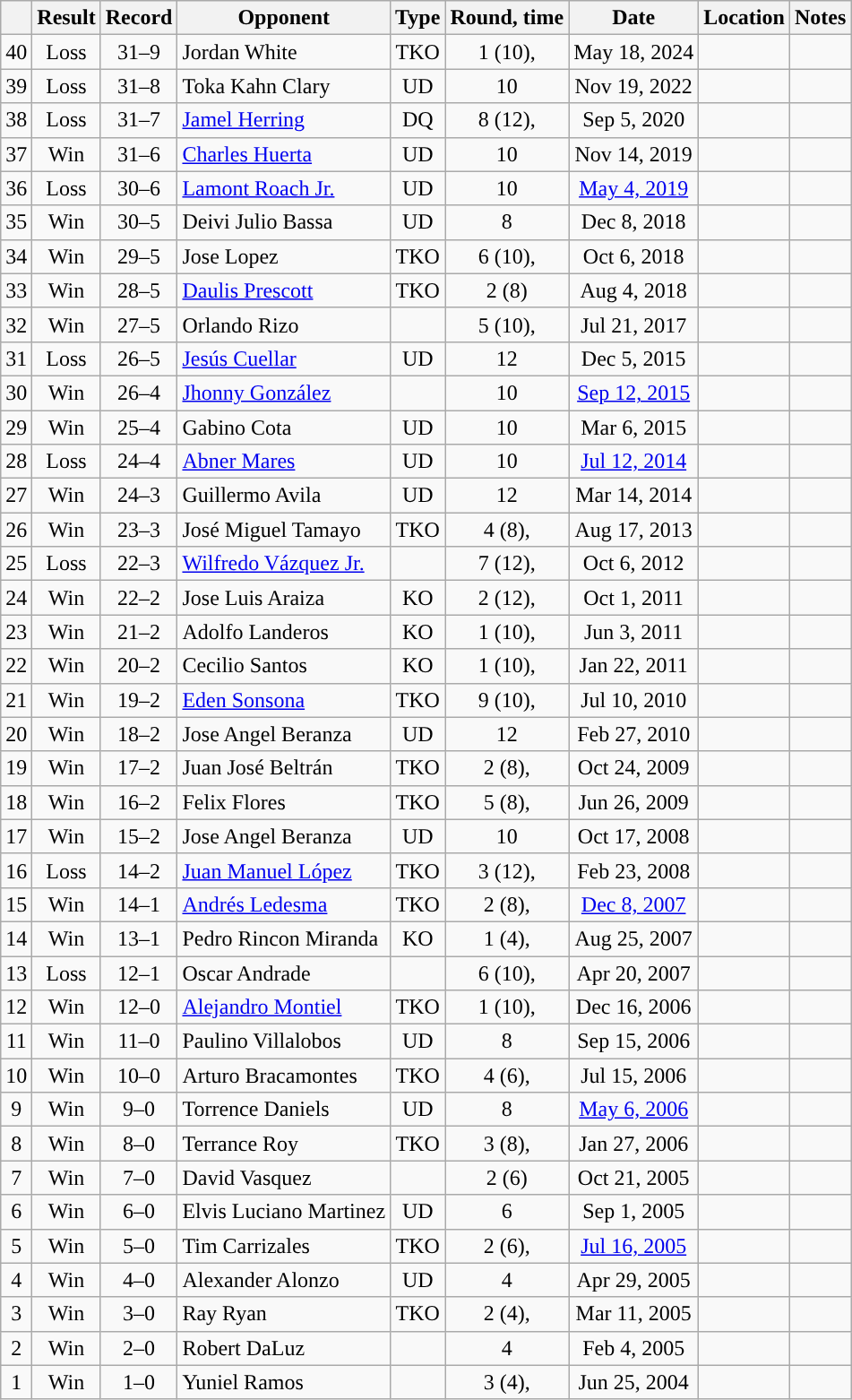<table class="wikitable" style="text-align:center">
<tr>
<th></th>
<th>Result</th>
<th>Record</th>
<th>Opponent</th>
<th>Type</th>
<th>Round, time</th>
<th>Date</th>
<th>Location</th>
<th>Notes</th>
</tr>
<tr>
<td>40</td>
<td>Loss</td>
<td>31–9</td>
<td align=left>Jordan White</td>
<td>TKO</td>
<td>1 (10), </td>
<td>May 18, 2024</td>
<td align=left></td>
<td></td>
</tr>
<tr>
<td>39</td>
<td>Loss</td>
<td>31–8</td>
<td align=left>Toka Kahn Clary</td>
<td>UD</td>
<td>10</td>
<td>Nov 19, 2022</td>
<td align=left></td>
<td></td>
</tr>
<tr>
<td>38</td>
<td>Loss</td>
<td>31–7</td>
<td align=left><a href='#'>Jamel Herring</a></td>
<td>DQ</td>
<td>8 (12), </td>
<td>Sep 5, 2020</td>
<td align=left></td>
<td align=left></td>
</tr>
<tr>
<td>37</td>
<td>Win</td>
<td>31–6</td>
<td align=left><a href='#'>Charles Huerta</a></td>
<td>UD</td>
<td>10</td>
<td>Nov 14, 2019</td>
<td align=left></td>
<td align=left></td>
</tr>
<tr>
<td>36</td>
<td>Loss</td>
<td>30–6</td>
<td align=left><a href='#'>Lamont Roach Jr.</a></td>
<td>UD</td>
<td>10</td>
<td><a href='#'>May 4, 2019</a></td>
<td align=left></td>
<td align=left></td>
</tr>
<tr>
<td>35</td>
<td>Win</td>
<td>30–5</td>
<td align=left>Deivi Julio Bassa</td>
<td>UD</td>
<td>8</td>
<td>Dec 8, 2018</td>
<td align=left></td>
<td></td>
</tr>
<tr>
<td>34</td>
<td>Win</td>
<td>29–5</td>
<td align=left>Jose Lopez</td>
<td>TKO</td>
<td>6 (10), </td>
<td>Oct 6, 2018</td>
<td align=left></td>
<td align=left></td>
</tr>
<tr>
<td>33</td>
<td>Win</td>
<td>28–5</td>
<td align=left><a href='#'>Daulis Prescott</a></td>
<td>TKO</td>
<td>2 (8)</td>
<td>Aug 4, 2018</td>
<td align=left></td>
<td></td>
</tr>
<tr>
<td>32</td>
<td>Win</td>
<td>27–5</td>
<td align=left>Orlando Rizo</td>
<td></td>
<td>5 (10), </td>
<td>Jul 21, 2017</td>
<td align=left></td>
<td></td>
</tr>
<tr>
<td>31</td>
<td>Loss</td>
<td>26–5</td>
<td align=left><a href='#'>Jesús Cuellar</a></td>
<td>UD</td>
<td>12</td>
<td>Dec 5, 2015</td>
<td align=left></td>
<td align=left></td>
</tr>
<tr>
<td>30</td>
<td>Win</td>
<td>26–4</td>
<td align=left><a href='#'>Jhonny González</a></td>
<td></td>
<td>10</td>
<td><a href='#'>Sep 12, 2015</a></td>
<td align=left></td>
<td></td>
</tr>
<tr>
<td>29</td>
<td>Win</td>
<td>25–4</td>
<td align=left>Gabino Cota</td>
<td>UD</td>
<td>10</td>
<td>Mar 6, 2015</td>
<td align=left></td>
<td align=left></td>
</tr>
<tr>
<td>28</td>
<td>Loss</td>
<td>24–4</td>
<td align=left><a href='#'>Abner Mares</a></td>
<td>UD</td>
<td>10</td>
<td><a href='#'>Jul 12, 2014</a></td>
<td align=left></td>
<td></td>
</tr>
<tr>
<td>27</td>
<td>Win</td>
<td>24–3</td>
<td align=left>Guillermo Avila</td>
<td>UD</td>
<td>12</td>
<td>Mar 14, 2014</td>
<td align=left></td>
<td></td>
</tr>
<tr>
<td>26</td>
<td>Win</td>
<td>23–3</td>
<td align=left>José Miguel Tamayo</td>
<td>TKO</td>
<td>4 (8), </td>
<td>Aug 17, 2013</td>
<td align=left></td>
<td></td>
</tr>
<tr>
<td>25</td>
<td>Loss</td>
<td>22–3</td>
<td align=left><a href='#'>Wilfredo Vázquez Jr.</a></td>
<td></td>
<td>7 (12), </td>
<td>Oct 6, 2012</td>
<td align=left></td>
<td align=left></td>
</tr>
<tr>
<td>24</td>
<td>Win</td>
<td>22–2</td>
<td align=left>Jose Luis Araiza</td>
<td>KO</td>
<td>2 (12), </td>
<td>Oct 1, 2011</td>
<td align=left></td>
<td align=left></td>
</tr>
<tr>
<td>23</td>
<td>Win</td>
<td>21–2</td>
<td align=left>Adolfo Landeros</td>
<td>KO</td>
<td>1 (10), </td>
<td>Jun 3, 2011</td>
<td align=left></td>
<td></td>
</tr>
<tr>
<td>22</td>
<td>Win</td>
<td>20–2</td>
<td align=left>Cecilio Santos</td>
<td>KO</td>
<td>1 (10), </td>
<td>Jan 22, 2011</td>
<td align=left></td>
<td></td>
</tr>
<tr>
<td>21</td>
<td>Win</td>
<td>19–2</td>
<td align=left><a href='#'>Eden Sonsona</a></td>
<td>TKO</td>
<td>9 (10), </td>
<td>Jul 10, 2010</td>
<td align=left></td>
<td align=left></td>
</tr>
<tr>
<td>20</td>
<td>Win</td>
<td>18–2</td>
<td align=left>Jose Angel Beranza</td>
<td>UD</td>
<td>12</td>
<td>Feb 27, 2010</td>
<td align=left></td>
<td align=left></td>
</tr>
<tr>
<td>19</td>
<td>Win</td>
<td>17–2</td>
<td align=left>Juan José Beltrán</td>
<td>TKO</td>
<td>2 (8), </td>
<td>Oct 24, 2009</td>
<td align=left></td>
<td></td>
</tr>
<tr>
<td>18</td>
<td>Win</td>
<td>16–2</td>
<td align=left>Felix Flores</td>
<td>TKO</td>
<td>5 (8), </td>
<td>Jun 26, 2009</td>
<td align=left></td>
<td></td>
</tr>
<tr>
<td>17</td>
<td>Win</td>
<td>15–2</td>
<td align=left>Jose Angel Beranza</td>
<td>UD</td>
<td>10</td>
<td>Oct 17, 2008</td>
<td align=left></td>
<td></td>
</tr>
<tr>
<td>16</td>
<td>Loss</td>
<td>14–2</td>
<td align=left><a href='#'>Juan Manuel López</a></td>
<td>TKO</td>
<td>3 (12), </td>
<td>Feb 23, 2008</td>
<td align=left></td>
<td align=left></td>
</tr>
<tr>
<td>15</td>
<td>Win</td>
<td>14–1</td>
<td align=left><a href='#'>Andrés Ledesma</a></td>
<td>TKO</td>
<td>2 (8), </td>
<td><a href='#'>Dec 8, 2007</a></td>
<td align=left></td>
<td></td>
</tr>
<tr>
<td>14</td>
<td>Win</td>
<td>13–1</td>
<td align=left>Pedro Rincon Miranda</td>
<td>KO</td>
<td>1 (4), </td>
<td>Aug 25, 2007</td>
<td align=left></td>
<td></td>
</tr>
<tr>
<td>13</td>
<td>Loss</td>
<td>12–1</td>
<td align=left>Oscar Andrade</td>
<td></td>
<td>6 (10), </td>
<td>Apr 20, 2007</td>
<td align=left></td>
<td align=left></td>
</tr>
<tr>
<td>12</td>
<td>Win</td>
<td>12–0</td>
<td align=left><a href='#'>Alejandro Montiel</a></td>
<td>TKO</td>
<td>1 (10), </td>
<td>Dec 16, 2006</td>
<td align=left></td>
<td></td>
</tr>
<tr>
<td>11</td>
<td>Win</td>
<td>11–0</td>
<td align=left>Paulino Villalobos</td>
<td>UD</td>
<td>8</td>
<td>Sep 15, 2006</td>
<td align=left></td>
<td></td>
</tr>
<tr>
<td>10</td>
<td>Win</td>
<td>10–0</td>
<td align=left>Arturo Bracamontes</td>
<td>TKO</td>
<td>4 (6), </td>
<td>Jul 15, 2006</td>
<td align=left></td>
<td></td>
</tr>
<tr>
<td>9</td>
<td>Win</td>
<td>9–0</td>
<td align=left>Torrence Daniels</td>
<td>UD</td>
<td>8</td>
<td><a href='#'>May 6, 2006</a></td>
<td align=left></td>
<td></td>
</tr>
<tr>
<td>8</td>
<td>Win</td>
<td>8–0</td>
<td align=left>Terrance Roy</td>
<td>TKO</td>
<td>3 (8), </td>
<td>Jan 27, 2006</td>
<td align=left></td>
<td></td>
</tr>
<tr>
<td>7</td>
<td>Win</td>
<td>7–0</td>
<td align=left>David Vasquez</td>
<td></td>
<td>2 (6)</td>
<td>Oct 21, 2005</td>
<td align=left></td>
<td></td>
</tr>
<tr>
<td>6</td>
<td>Win</td>
<td>6–0</td>
<td align=left>Elvis Luciano Martinez</td>
<td>UD</td>
<td>6</td>
<td>Sep 1, 2005</td>
<td align=left></td>
<td></td>
</tr>
<tr>
<td>5</td>
<td>Win</td>
<td>5–0</td>
<td align=left>Tim Carrizales</td>
<td>TKO</td>
<td>2 (6), </td>
<td><a href='#'>Jul 16, 2005</a></td>
<td align=left></td>
<td></td>
</tr>
<tr>
<td>4</td>
<td>Win</td>
<td>4–0</td>
<td align=left>Alexander Alonzo</td>
<td>UD</td>
<td>4</td>
<td>Apr 29, 2005</td>
<td align=left></td>
<td></td>
</tr>
<tr>
<td>3</td>
<td>Win</td>
<td>3–0</td>
<td align=left>Ray Ryan</td>
<td>TKO</td>
<td>2 (4), </td>
<td>Mar 11, 2005</td>
<td align=left></td>
<td></td>
</tr>
<tr>
<td>2</td>
<td>Win</td>
<td>2–0</td>
<td align=left>Robert DaLuz</td>
<td></td>
<td>4</td>
<td>Feb 4, 2005</td>
<td align=left></td>
<td></td>
</tr>
<tr>
<td>1</td>
<td>Win</td>
<td>1–0</td>
<td align=left>Yuniel Ramos</td>
<td></td>
<td>3 (4), </td>
<td>Jun 25, 2004</td>
<td align=left></td>
<td></td>
</tr>
</table>
